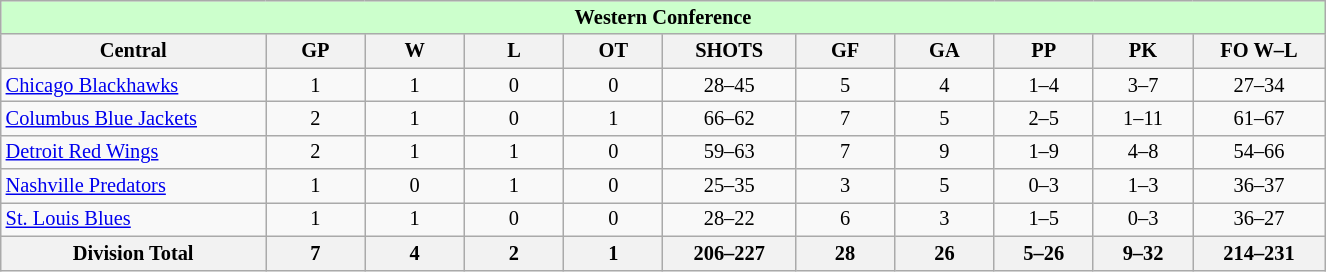<table class="wikitable" style="text-align:center; width:65em; font-size:85%;">
<tr style="background:#cfc; font-weight:bold;">
<td colspan=11>Western Conference</td>
</tr>
<tr>
<th width="20%">Central</th>
<th width="7.5%">GP</th>
<th width="7.5%">W</th>
<th width="7.5%">L</th>
<th width="7.5%">OT</th>
<th width="10%">SHOTS</th>
<th width="7.5%">GF</th>
<th width="7.5%">GA</th>
<th width="7.5%">PP</th>
<th width="7.5%">PK</th>
<th width="10%">FO W–L</th>
</tr>
<tr>
<td align=left><a href='#'>Chicago Blackhawks</a></td>
<td>1</td>
<td>1</td>
<td>0</td>
<td>0</td>
<td>28–45</td>
<td>5</td>
<td>4</td>
<td>1–4</td>
<td>3–7</td>
<td>27–34</td>
</tr>
<tr>
<td align=left><a href='#'>Columbus Blue Jackets</a></td>
<td>2</td>
<td>1</td>
<td>0</td>
<td>1</td>
<td>66–62</td>
<td>7</td>
<td>5</td>
<td>2–5</td>
<td>1–11</td>
<td>61–67</td>
</tr>
<tr>
<td align=left><a href='#'>Detroit Red Wings</a></td>
<td>2</td>
<td>1</td>
<td>1</td>
<td>0</td>
<td>59–63</td>
<td>7</td>
<td>9</td>
<td>1–9</td>
<td>4–8</td>
<td>54–66</td>
</tr>
<tr>
<td align=left><a href='#'>Nashville Predators</a></td>
<td>1</td>
<td>0</td>
<td>1</td>
<td>0</td>
<td>25–35</td>
<td>3</td>
<td>5</td>
<td>0–3</td>
<td>1–3</td>
<td>36–37</td>
</tr>
<tr>
<td align=left><a href='#'>St. Louis Blues</a></td>
<td>1</td>
<td>1</td>
<td>0</td>
<td>0</td>
<td>28–22</td>
<td>6</td>
<td>3</td>
<td>1–5</td>
<td>0–3</td>
<td>36–27</td>
</tr>
<tr>
<th>Division Total</th>
<th>7</th>
<th>4</th>
<th>2</th>
<th>1</th>
<th>206–227</th>
<th>28</th>
<th>26</th>
<th>5–26</th>
<th>9–32</th>
<th>214–231</th>
</tr>
</table>
